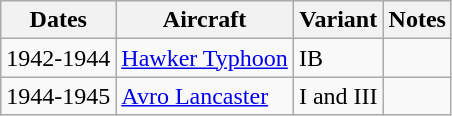<table class="wikitable">
<tr>
<th>Dates</th>
<th>Aircraft</th>
<th>Variant</th>
<th>Notes</th>
</tr>
<tr>
<td>1942-1944</td>
<td><a href='#'>Hawker Typhoon</a></td>
<td>IB</td>
<td></td>
</tr>
<tr>
<td>1944-1945</td>
<td><a href='#'>Avro Lancaster</a></td>
<td>I and III</td>
<td></td>
</tr>
</table>
